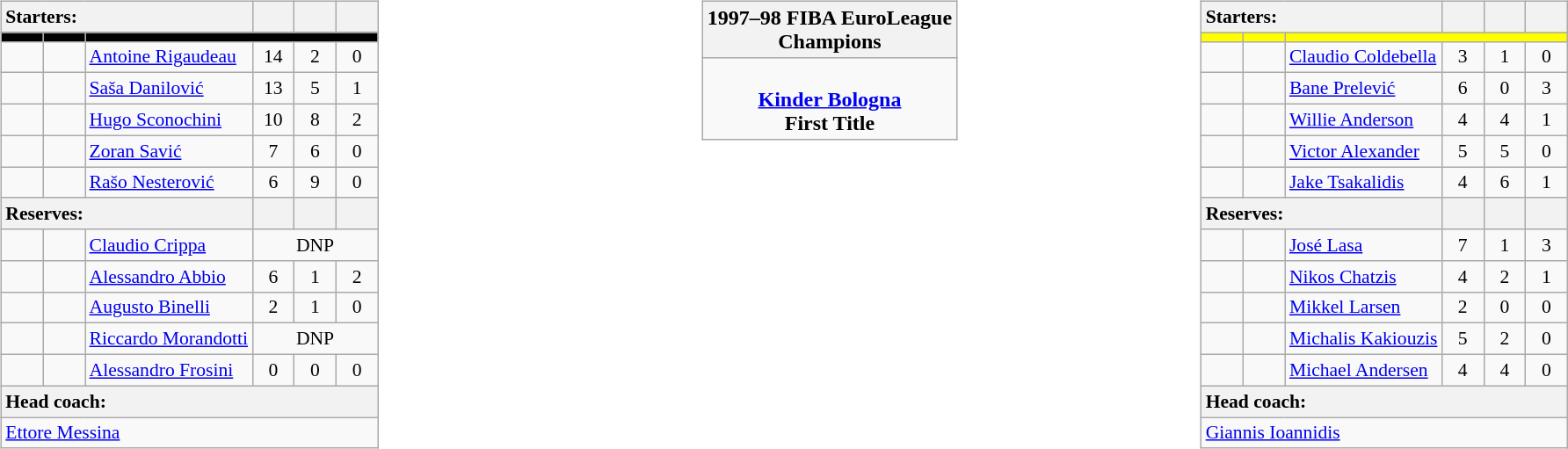<table style="width:100%;">
<tr>
<td valign=top width=33%><br><table class="wikitable" style="font-size:90%; text-align:center; margin:auto;" align=left>
<tr>
<th style="text-align:left" colspan=3>Starters:</th>
<th width=25></th>
<th width=25></th>
<th width=25></th>
</tr>
<tr>
<th style="background:black;" width=25></th>
<th style="background:black;" width=25></th>
<th colspan=4 style="background:black;"></th>
</tr>
<tr>
<td></td>
<td></td>
<td align=left> <a href='#'>Antoine Rigaudeau</a></td>
<td>14</td>
<td>2</td>
<td>0</td>
</tr>
<tr>
<td></td>
<td></td>
<td align=left> <a href='#'>Saša Danilović</a></td>
<td>13</td>
<td>5</td>
<td>1</td>
</tr>
<tr>
<td></td>
<td></td>
<td align=left> <a href='#'>Hugo Sconochini</a></td>
<td>10</td>
<td>8</td>
<td>2</td>
</tr>
<tr>
<td></td>
<td></td>
<td align=left> <a href='#'>Zoran Savić</a></td>
<td>7</td>
<td>6</td>
<td>0</td>
</tr>
<tr>
<td></td>
<td></td>
<td align=left> <a href='#'>Rašo Nesterović</a></td>
<td>6</td>
<td>9</td>
<td>0</td>
</tr>
<tr>
<th style="text-align:left" colspan=3>Reserves:</th>
<th width=25></th>
<th width=25></th>
<th width=25></th>
</tr>
<tr>
<td></td>
<td></td>
<td align=left> <a href='#'>Claudio Crippa</a></td>
<td colspan=3>DNP</td>
</tr>
<tr>
<td></td>
<td></td>
<td align=left> <a href='#'>Alessandro Abbio</a></td>
<td>6</td>
<td>1</td>
<td>2</td>
</tr>
<tr>
<td></td>
<td></td>
<td align=left> <a href='#'>Augusto Binelli</a></td>
<td>2</td>
<td>1</td>
<td>0</td>
</tr>
<tr>
<td></td>
<td></td>
<td align=left> <a href='#'>Riccardo Morandotti</a></td>
<td colspan=3>DNP</td>
</tr>
<tr>
<td></td>
<td></td>
<td align=left> <a href='#'>Alessandro Frosini</a></td>
<td>0</td>
<td>0</td>
<td>0</td>
</tr>
<tr>
<th style="text-align:left" colspan=7>Head coach:</th>
</tr>
<tr>
<td colspan=7 align=left> <a href='#'>Ettore Messina</a></td>
</tr>
</table>
</td>
<td valign=top width=33%><br><table class=wikitable style="text-align:center; margin:auto">
<tr>
<th>1997–98 FIBA EuroLeague<br>Champions</th>
</tr>
<tr>
<td><br> <strong><a href='#'>Kinder Bologna</a></strong> <br> <strong>First Title</strong></td>
</tr>
</table>
</td>
<td style="vertical-align:top; width:33%;"><br><table class="wikitable" style="font-size:90%; text-align:center; margin:auto;">
<tr>
<th style="text-align:left" colspan=3>Starters:</th>
<th width=25></th>
<th width=25></th>
<th width=25></th>
</tr>
<tr>
<th style="background:#FFFF00;" width=25></th>
<th style="background:#FFFF00;" width=25></th>
<th colspan=4 style="background:#FFFF00;"></th>
</tr>
<tr>
<td></td>
<td></td>
<td align=left> <a href='#'>Claudio Coldebella</a></td>
<td>3</td>
<td>1</td>
<td>0</td>
</tr>
<tr>
<td></td>
<td></td>
<td align=left> <a href='#'>Bane Prelević</a></td>
<td>6</td>
<td>0</td>
<td>3</td>
</tr>
<tr>
<td></td>
<td></td>
<td align=left> <a href='#'>Willie Anderson</a></td>
<td>4</td>
<td>4</td>
<td>1</td>
</tr>
<tr>
<td></td>
<td></td>
<td align=left> <a href='#'>Victor Alexander</a></td>
<td>5</td>
<td>5</td>
<td>0</td>
</tr>
<tr>
<td></td>
<td></td>
<td align=left> <a href='#'>Jake Tsakalidis</a></td>
<td>4</td>
<td>6</td>
<td>1</td>
</tr>
<tr>
<th style="text-align:left" colspan=3>Reserves:</th>
<th width=25></th>
<th width=25></th>
<th width=25></th>
</tr>
<tr>
<td></td>
<td></td>
<td align=left> <a href='#'>José Lasa</a></td>
<td>7</td>
<td>1</td>
<td>3</td>
</tr>
<tr>
<td></td>
<td></td>
<td align=left> <a href='#'>Nikos Chatzis</a></td>
<td>4</td>
<td>2</td>
<td>1</td>
</tr>
<tr>
<td></td>
<td></td>
<td align=left> <a href='#'>Mikkel Larsen</a></td>
<td>2</td>
<td>0</td>
<td>0</td>
</tr>
<tr>
<td></td>
<td></td>
<td align=left> <a href='#'>Michalis Kakiouzis</a></td>
<td>5</td>
<td>2</td>
<td>0</td>
</tr>
<tr>
<td></td>
<td></td>
<td align=left> <a href='#'>Michael Andersen</a></td>
<td>4</td>
<td>4</td>
<td>0</td>
</tr>
<tr>
<th style="text-align:left" colspan=7>Head coach:</th>
</tr>
<tr>
<td colspan=7 align=left> <a href='#'>Giannis Ioannidis</a></td>
</tr>
</table>
</td>
</tr>
</table>
